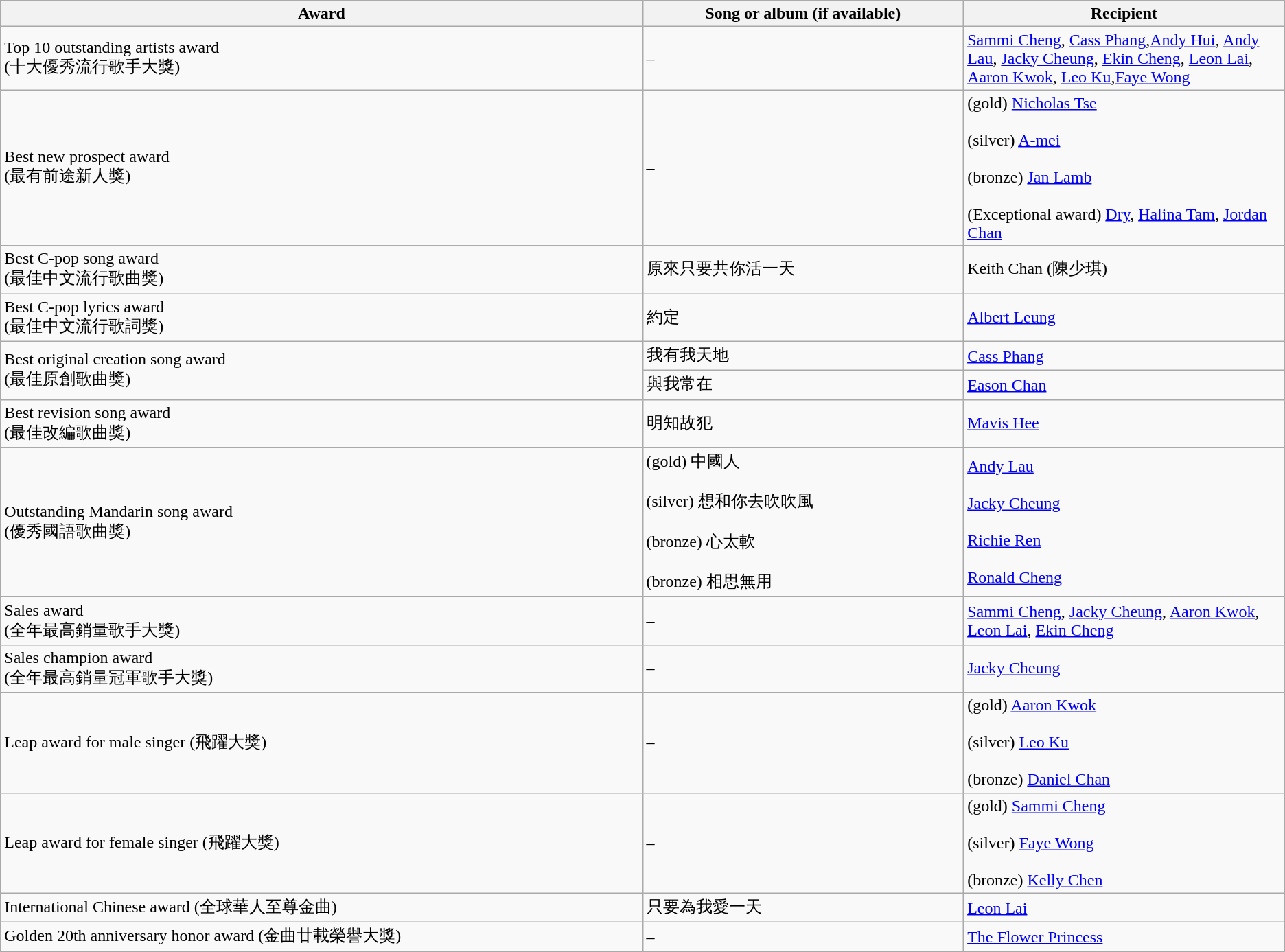<table class="wikitable">
<tr>
<th width=40%>Award</th>
<th width=20%>Song or album (if available)</th>
<th width=20%>Recipient</th>
</tr>
<tr>
<td>Top 10 outstanding artists award<br>(十大優秀流行歌手大獎)</td>
<td>–</td>
<td><a href='#'>Sammi Cheng</a>, <a href='#'>Cass Phang</a>,<a href='#'>Andy Hui</a>, <a href='#'>Andy Lau</a>, <a href='#'>Jacky Cheung</a>, <a href='#'>Ekin Cheng</a>, <a href='#'>Leon Lai</a>, <a href='#'>Aaron Kwok</a>, <a href='#'>Leo Ku</a>,<a href='#'>Faye Wong</a></td>
</tr>
<tr>
<td>Best new prospect award<br>(最有前途新人獎)</td>
<td>–</td>
<td>(gold) <a href='#'>Nicholas Tse</a><br><br>(silver) <a href='#'>A-mei</a><br><br>(bronze) <a href='#'>Jan Lamb</a><br><br>(Exceptional award) <a href='#'>Dry</a>, <a href='#'>Halina Tam</a>, <a href='#'>Jordan Chan</a></td>
</tr>
<tr>
<td>Best C-pop song award<br>(最佳中文流行歌曲獎)</td>
<td>原來只要共你活一天</td>
<td>Keith Chan (陳少琪)</td>
</tr>
<tr>
<td>Best C-pop lyrics award<br>(最佳中文流行歌詞獎)</td>
<td>約定</td>
<td><a href='#'>Albert Leung</a></td>
</tr>
<tr>
<td rowspan="2">Best original creation song award<br>(最佳原創歌曲獎)</td>
<td>我有我天地</td>
<td><a href='#'>Cass Phang</a></td>
</tr>
<tr>
<td>與我常在</td>
<td><a href='#'>Eason Chan</a></td>
</tr>
<tr>
<td>Best revision song award<br>(最佳改編歌曲獎)</td>
<td>明知故犯</td>
<td><a href='#'>Mavis Hee</a></td>
</tr>
<tr>
<td>Outstanding Mandarin song award<br>(優秀國語歌曲獎)</td>
<td>(gold) 中國人<br><br>(silver) 想和你去吹吹風<br><br>(bronze) 心太軟<br><br>(bronze) 相思無用</td>
<td><a href='#'>Andy Lau</a><br><br><a href='#'>Jacky Cheung</a><br><br><a href='#'>Richie Ren</a><br><br><a href='#'>Ronald Cheng</a></td>
</tr>
<tr>
<td>Sales award<br>(全年最高銷量歌手大獎)</td>
<td>–</td>
<td><a href='#'>Sammi Cheng</a>, <a href='#'>Jacky Cheung</a>, <a href='#'>Aaron Kwok</a>, <a href='#'>Leon Lai</a>, <a href='#'>Ekin Cheng</a></td>
</tr>
<tr>
<td>Sales champion award<br>(全年最高銷量冠軍歌手大獎)</td>
<td>–</td>
<td><a href='#'>Jacky Cheung</a></td>
</tr>
<tr>
<td>Leap award for male singer (飛躍大獎)</td>
<td>–</td>
<td>(gold) <a href='#'>Aaron Kwok</a><br><br>(silver) <a href='#'>Leo Ku</a><br><br>(bronze) <a href='#'>Daniel Chan</a></td>
</tr>
<tr>
<td>Leap award for female singer (飛躍大獎)</td>
<td>–</td>
<td>(gold) <a href='#'>Sammi Cheng</a><br><br>(silver) <a href='#'>Faye Wong</a><br><br>(bronze) <a href='#'>Kelly Chen</a></td>
</tr>
<tr>
<td>International Chinese award (全球華人至尊金曲)</td>
<td>只要為我愛一天</td>
<td><a href='#'>Leon Lai</a></td>
</tr>
<tr>
<td>Golden 20th anniversary honor award (金曲廿載榮譽大獎)</td>
<td>–</td>
<td><a href='#'>The Flower Princess</a></td>
</tr>
<tr>
</tr>
</table>
